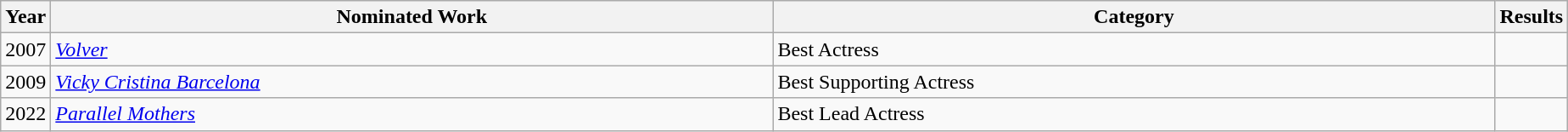<table class="wikitable">
<tr>
<th scope="col" style="width":1em;">Year</th>
<th scope="col" style="width:35em;">Nominated Work</th>
<th scope="col" style="width:35em;">Category</th>
<th scope="col" style="width:1em;">Results</th>
</tr>
<tr>
<td>2007</td>
<td><em><a href='#'>Volver</a></em></td>
<td>Best Actress</td>
<td></td>
</tr>
<tr>
<td>2009</td>
<td><em><a href='#'>Vicky Cristina Barcelona</a></em></td>
<td>Best Supporting Actress</td>
<td></td>
</tr>
<tr>
<td>2022</td>
<td><em><a href='#'>Parallel Mothers</a></em></td>
<td>Best Lead Actress</td>
<td></td>
</tr>
</table>
